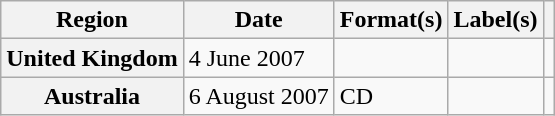<table class="wikitable plainrowheaders">
<tr>
<th scope="col">Region</th>
<th scope="col">Date</th>
<th scope="col">Format(s)</th>
<th scope="col">Label(s)</th>
<th scope="col"></th>
</tr>
<tr>
<th scope="row">United Kingdom</th>
<td>4 June 2007</td>
<td></td>
<td></td>
<td></td>
</tr>
<tr>
<th scope="row">Australia</th>
<td>6 August 2007</td>
<td>CD</td>
<td></td>
<td></td>
</tr>
</table>
